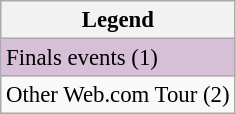<table class="wikitable" style="font-size:95%;">
<tr>
<th>Legend</th>
</tr>
<tr style="background:#D8BFD8;">
<td>Finals events (1)</td>
</tr>
<tr>
<td>Other Web.com Tour (2)</td>
</tr>
</table>
